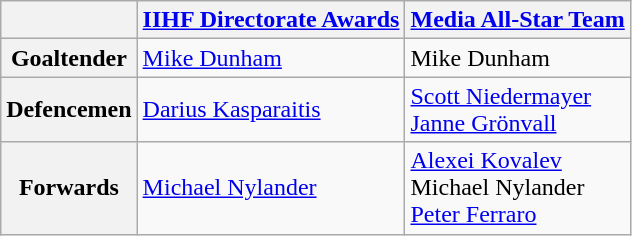<table class="wikitable">
<tr>
<th></th>
<th><a href='#'>IIHF Directorate Awards</a></th>
<th><a href='#'>Media All-Star Team</a></th>
</tr>
<tr>
<th>Goaltender</th>
<td> <a href='#'>Mike Dunham</a></td>
<td> Mike Dunham</td>
</tr>
<tr>
<th>Defencemen</th>
<td> <a href='#'>Darius Kasparaitis</a></td>
<td> <a href='#'>Scott Niedermayer</a><br> <a href='#'>Janne Grönvall</a></td>
</tr>
<tr>
<th>Forwards</th>
<td> <a href='#'>Michael Nylander</a></td>
<td> <a href='#'>Alexei Kovalev</a><br> Michael Nylander<br> <a href='#'>Peter Ferraro</a></td>
</tr>
</table>
